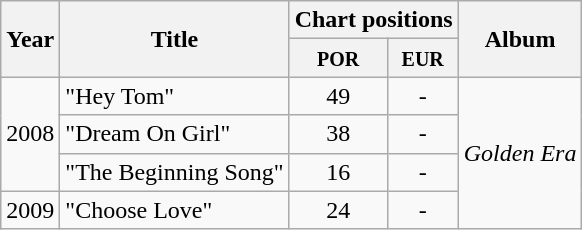<table class="wikitable">
<tr>
<th rowspan="2">Year</th>
<th rowspan="2">Title</th>
<th colspan="2">Chart positions</th>
<th rowspan="2">Album</th>
</tr>
<tr>
<th idth="40"><small>POR</small></th>
<th width="40"><small>EUR</small></th>
</tr>
<tr>
<td rowspan="3">2008</td>
<td>"Hey Tom"</td>
<td align="center">49</td>
<td align="center">-</td>
<td rowspan="4"><em>Golden Era</em></td>
</tr>
<tr>
<td>"Dream On Girl"</td>
<td align="center">38</td>
<td align="center">-</td>
</tr>
<tr>
<td>"The Beginning Song"</td>
<td align="center">16</td>
<td align="center">-</td>
</tr>
<tr>
<td>2009</td>
<td>"Choose Love"</td>
<td align="center">24</td>
<td align="center">-</td>
</tr>
</table>
